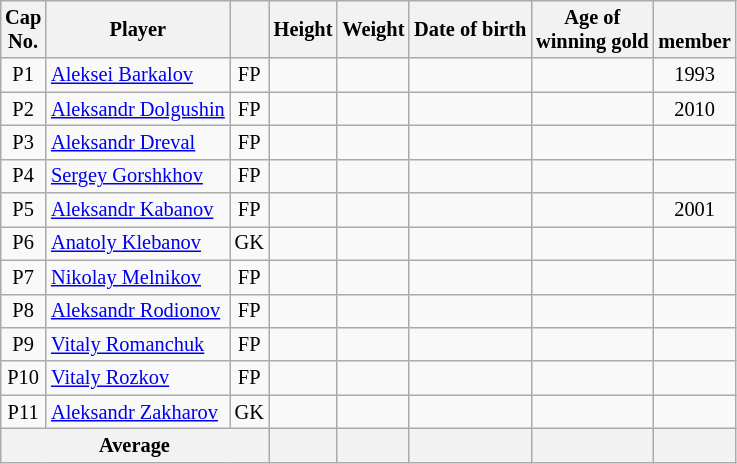<table class="wikitable sortable" style="text-align: center; font-size: 85%; margin-left: 1em;">
<tr>
<th>Cap<br>No.</th>
<th>Player</th>
<th></th>
<th>Height</th>
<th>Weight</th>
<th>Date of birth</th>
<th>Age of<br>winning gold</th>
<th><br>member</th>
</tr>
<tr>
<td>P1</td>
<td style="text-align: left;" data-sort-value="Barkalov, Aleksei"><a href='#'>Aleksei Barkalov</a></td>
<td>FP</td>
<td style="text-align: left;"></td>
<td style="text-align: right;"></td>
<td style="text-align: right;"></td>
<td style="text-align: left;"></td>
<td>1993</td>
</tr>
<tr>
<td>P2</td>
<td style="text-align: left;" data-sort-value="Dolgushin, Aleksandr"><a href='#'>Aleksandr Dolgushin</a></td>
<td>FP</td>
<td style="text-align: left;"></td>
<td style="text-align: right;"></td>
<td style="text-align: right;"></td>
<td style="text-align: left;"></td>
<td>2010</td>
</tr>
<tr>
<td>P3</td>
<td style="text-align: left;" data-sort-value="Dreval, Aleksandr"><a href='#'>Aleksandr Dreval</a></td>
<td>FP</td>
<td style="text-align: left;"></td>
<td style="text-align: right;"></td>
<td style="text-align: right;"></td>
<td style="text-align: left;"></td>
<td></td>
</tr>
<tr>
<td>P4</td>
<td style="text-align: left;" data-sort-value="Gorshkhov, Sergey"><a href='#'>Sergey Gorshkhov</a></td>
<td>FP</td>
<td style="text-align: left;"></td>
<td style="text-align: right;"></td>
<td style="text-align: right;"></td>
<td style="text-align: left;"></td>
<td></td>
</tr>
<tr>
<td>P5</td>
<td style="text-align: left;" data-sort-value="Kabanov, Aleksandr"><a href='#'>Aleksandr Kabanov</a></td>
<td>FP</td>
<td style="text-align: left;"></td>
<td style="text-align: right;"></td>
<td style="text-align: right;"></td>
<td style="text-align: left;"></td>
<td>2001</td>
</tr>
<tr>
<td>P6</td>
<td style="text-align: left;" data-sort-value="Klebanov, Anatoly"><a href='#'>Anatoly Klebanov</a></td>
<td>GK</td>
<td style="text-align: left;"></td>
<td style="text-align: right;"></td>
<td style="text-align: right;"></td>
<td style="text-align: left;"></td>
<td></td>
</tr>
<tr>
<td>P7</td>
<td style="text-align: left;" data-sort-value="Melnikov, Nikolay"><a href='#'>Nikolay Melnikov</a></td>
<td>FP</td>
<td style="text-align: left;"></td>
<td style="text-align: right;"></td>
<td style="text-align: right;"></td>
<td style="text-align: left;"></td>
<td></td>
</tr>
<tr>
<td>P8</td>
<td style="text-align: left;" data-sort-value="Rodionov, Aleksandr"><a href='#'>Aleksandr Rodionov</a></td>
<td>FP</td>
<td style="text-align: left;"></td>
<td style="text-align: right;"></td>
<td style="text-align: right;"></td>
<td style="text-align: left;"></td>
<td></td>
</tr>
<tr>
<td>P9</td>
<td style="text-align: left;" data-sort-value="Romanchuk, Vitaly"><a href='#'>Vitaly Romanchuk</a></td>
<td>FP</td>
<td style="text-align: left;"></td>
<td style="text-align: right;"></td>
<td style="text-align: right;"></td>
<td style="text-align: left;"></td>
<td></td>
</tr>
<tr>
<td>P10</td>
<td style="text-align: left;" data-sort-value="Rozkov, Vitaly"><a href='#'>Vitaly Rozkov</a></td>
<td>FP</td>
<td style="text-align: left;"></td>
<td style="text-align: right;"></td>
<td style="text-align: right;"></td>
<td style="text-align: left;"></td>
<td></td>
</tr>
<tr>
<td>P11</td>
<td style="text-align: left;" data-sort-value="Zakharov, Aleksandr"><a href='#'>Aleksandr Zakharov</a></td>
<td>GK</td>
<td style="text-align: left;"></td>
<td style="text-align: right;"></td>
<td style="text-align: right;"></td>
<td style="text-align: left;"></td>
<td></td>
</tr>
<tr>
<th colspan="3">Average</th>
<th style="text-align: left;"></th>
<th style="text-align: right;"></th>
<th style="text-align: right;"></th>
<th style="text-align: left;"></th>
<th></th>
</tr>
</table>
